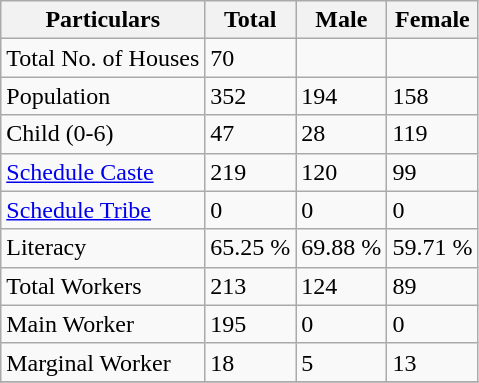<table class="wikitable sortable">
<tr>
<th>Particulars</th>
<th>Total</th>
<th>Male</th>
<th>Female</th>
</tr>
<tr>
<td>Total No. of Houses</td>
<td>70</td>
<td></td>
<td></td>
</tr>
<tr>
<td>Population</td>
<td>352</td>
<td>194</td>
<td>158</td>
</tr>
<tr>
<td>Child (0-6)</td>
<td>47</td>
<td>28</td>
<td>119</td>
</tr>
<tr>
<td><a href='#'>Schedule Caste</a></td>
<td>219</td>
<td>120</td>
<td>99</td>
</tr>
<tr>
<td><a href='#'>Schedule Tribe</a></td>
<td>0</td>
<td>0</td>
<td>0</td>
</tr>
<tr>
<td>Literacy</td>
<td>65.25    %</td>
<td>69.88    %</td>
<td>59.71  %</td>
</tr>
<tr>
<td>Total Workers</td>
<td>213</td>
<td>124</td>
<td>89</td>
</tr>
<tr>
<td>Main Worker</td>
<td>195</td>
<td>0</td>
<td>0</td>
</tr>
<tr>
<td>Marginal Worker</td>
<td>18</td>
<td>5</td>
<td>13</td>
</tr>
<tr>
</tr>
</table>
